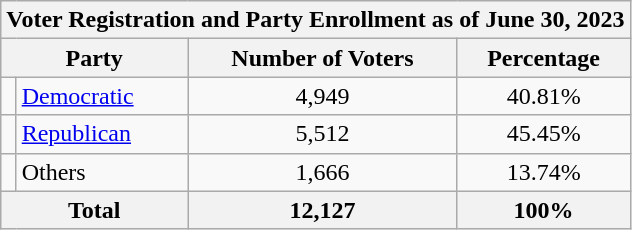<table class=wikitable>
<tr>
<th colspan = 6>Voter Registration and Party Enrollment as of June 30, 2023</th>
</tr>
<tr>
<th colspan = 2>Party</th>
<th>Number of Voters</th>
<th>Percentage</th>
</tr>
<tr>
<td></td>
<td><a href='#'>Democratic</a></td>
<td align = center>4,949</td>
<td align = center>40.81%</td>
</tr>
<tr>
<td></td>
<td><a href='#'>Republican</a></td>
<td align = center>5,512</td>
<td align = center>45.45%</td>
</tr>
<tr>
<td></td>
<td>Others</td>
<td align = center>1,666</td>
<td align = center>13.74%</td>
</tr>
<tr>
<th colspan = 2>Total</th>
<th align = center>12,127</th>
<th align = center>100%</th>
</tr>
</table>
